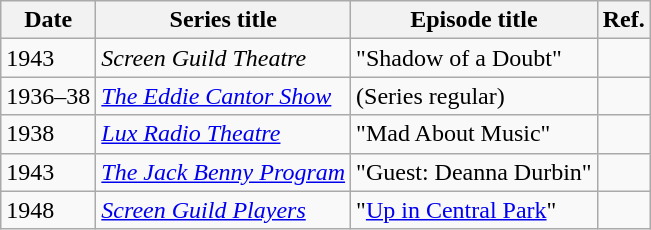<table class="wikitable">
<tr>
<th>Date</th>
<th>Series title</th>
<th>Episode title</th>
<th>Ref.</th>
</tr>
<tr>
<td>1943</td>
<td><em>Screen Guild Theatre</em></td>
<td>"Shadow of a Doubt"</td>
<td></td>
</tr>
<tr>
<td>1936–38</td>
<td><em><a href='#'>The Eddie Cantor Show</a></em></td>
<td>(Series regular)</td>
<td></td>
</tr>
<tr>
<td>1938</td>
<td><em><a href='#'>Lux Radio Theatre</a></em></td>
<td>"Mad About Music"</td>
<td></td>
</tr>
<tr>
<td>1943</td>
<td><em><a href='#'>The Jack Benny Program</a></em></td>
<td>"Guest: Deanna Durbin"</td>
<td></td>
</tr>
<tr>
<td>1948</td>
<td><em><a href='#'>Screen Guild Players</a></em></td>
<td>"<a href='#'>Up in Central Park</a>"</td>
<td></td>
</tr>
</table>
